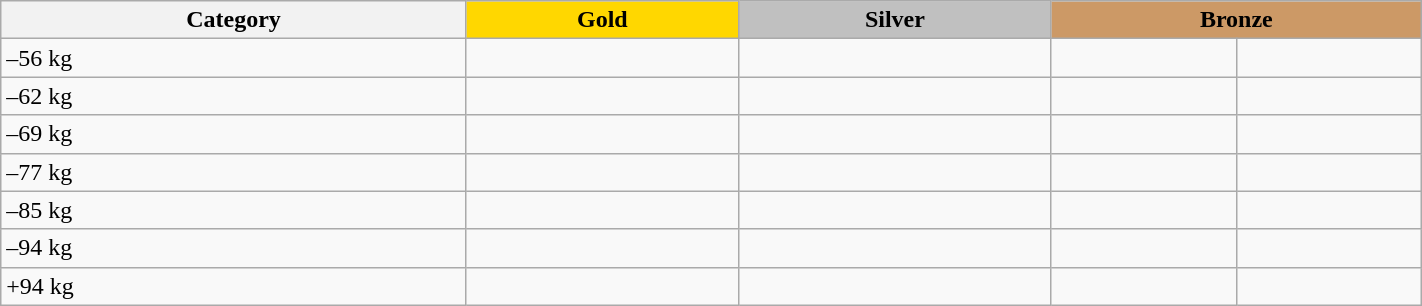<table class=wikitable width=75%>
<tr>
<th>Category</th>
<th style="background: gold">Gold</th>
<th style="background: silver">Silver</th>
<th style="background: #cc9966" colspan=2>Bronze</th>
</tr>
<tr>
<td>–56 kg</td>
<td></td>
<td></td>
<td></td>
<td></td>
</tr>
<tr>
<td>–62 kg</td>
<td></td>
<td></td>
<td></td>
<td></td>
</tr>
<tr>
<td>–69 kg</td>
<td></td>
<td></td>
<td></td>
<td></td>
</tr>
<tr>
<td>–77 kg</td>
<td></td>
<td></td>
<td></td>
<td></td>
</tr>
<tr>
<td>–85 kg</td>
<td></td>
<td></td>
<td></td>
<td></td>
</tr>
<tr>
<td>–94 kg</td>
<td></td>
<td></td>
<td></td>
<td></td>
</tr>
<tr>
<td>+94 kg</td>
<td></td>
<td></td>
<td></td>
<td></td>
</tr>
</table>
